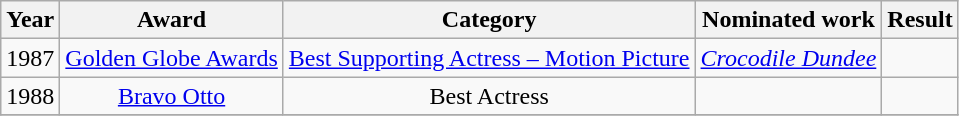<table class="wikitable sortable plainrowheaders" style="text-align:center;">
<tr>
<th>Year</th>
<th>Award</th>
<th>Category</th>
<th>Nominated work</th>
<th>Result</th>
</tr>
<tr>
<td>1987</td>
<td><a href='#'>Golden Globe Awards</a></td>
<td><a href='#'>Best Supporting Actress – Motion Picture</a></td>
<td><em><a href='#'>Crocodile Dundee</a></em></td>
<td></td>
</tr>
<tr>
<td>1988</td>
<td><a href='#'>Bravo Otto</a></td>
<td>Best Actress</td>
<td></td>
<td></td>
</tr>
<tr>
</tr>
</table>
